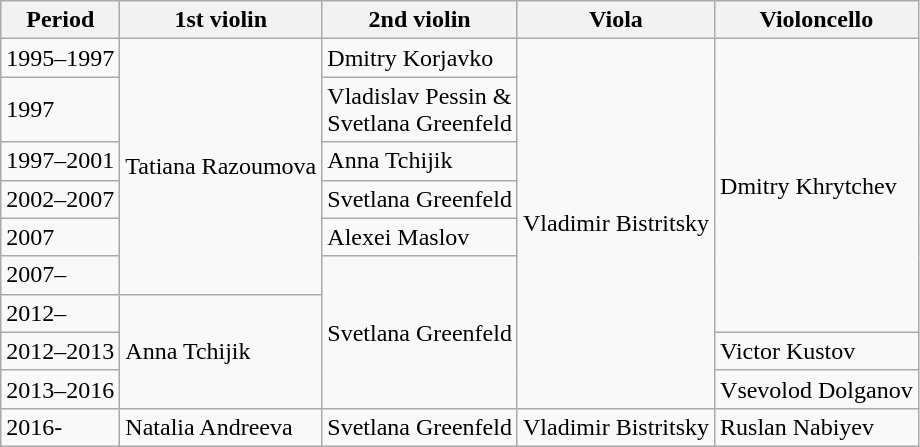<table class="wikitable">
<tr>
<th>Period</th>
<th>1st violin</th>
<th>2nd violin</th>
<th>Viola</th>
<th>Violoncello</th>
</tr>
<tr>
<td>1995–1997</td>
<td rowspan="6">Tatiana Razoumova</td>
<td>Dmitry Korjavko</td>
<td rowspan="9">Vladimir Bistritsky</td>
<td rowspan="7">Dmitry Khrytchev</td>
</tr>
<tr>
<td>1997</td>
<td>Vladislav Pessin &<br> Svetlana Greenfeld</td>
</tr>
<tr>
<td>1997–2001</td>
<td>Anna Tchijik</td>
</tr>
<tr>
<td>2002–2007</td>
<td>Svetlana Greenfeld</td>
</tr>
<tr>
<td>2007</td>
<td>Alexei Maslov</td>
</tr>
<tr>
<td>2007–</td>
<td rowspan="4">Svetlana Greenfeld</td>
</tr>
<tr>
<td>2012–</td>
<td rowspan="3">Anna Tchijik</td>
</tr>
<tr>
<td>2012–2013</td>
<td>Victor Kustov</td>
</tr>
<tr>
<td>2013–2016</td>
<td>Vsevolod Dolganov</td>
</tr>
<tr>
<td>2016-</td>
<td>Natalia Andreeva</td>
<td>Svetlana Greenfeld</td>
<td>Vladimir Bistritsky</td>
<td>Ruslan Nabiyev</td>
</tr>
</table>
